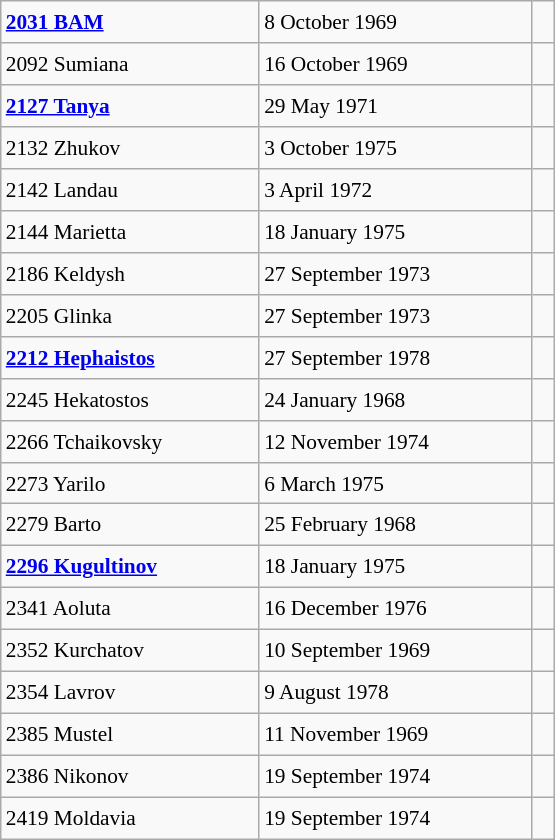<table class="wikitable" style="font-size: 89%; float: left; width: 26em; margin-right: 1em; height: 560px">
<tr>
<td><strong><a href='#'>2031 BAM</a></strong></td>
<td>8 October 1969</td>
<td></td>
</tr>
<tr>
<td>2092 Sumiana</td>
<td>16 October 1969</td>
<td></td>
</tr>
<tr>
<td><strong><a href='#'>2127 Tanya</a></strong></td>
<td>29 May 1971</td>
<td></td>
</tr>
<tr>
<td>2132 Zhukov</td>
<td>3 October 1975</td>
<td></td>
</tr>
<tr>
<td>2142 Landau</td>
<td>3 April 1972</td>
<td></td>
</tr>
<tr>
<td>2144 Marietta</td>
<td>18 January 1975</td>
<td></td>
</tr>
<tr>
<td>2186 Keldysh</td>
<td>27 September 1973</td>
<td></td>
</tr>
<tr>
<td>2205 Glinka</td>
<td>27 September 1973</td>
<td></td>
</tr>
<tr>
<td><strong><a href='#'>2212 Hephaistos</a></strong></td>
<td>27 September 1978</td>
<td></td>
</tr>
<tr>
<td>2245 Hekatostos</td>
<td>24 January 1968</td>
<td></td>
</tr>
<tr>
<td>2266 Tchaikovsky</td>
<td>12 November 1974</td>
<td></td>
</tr>
<tr>
<td>2273 Yarilo</td>
<td>6 March 1975</td>
<td></td>
</tr>
<tr>
<td>2279 Barto</td>
<td>25 February 1968</td>
<td></td>
</tr>
<tr>
<td><strong><a href='#'>2296 Kugultinov</a></strong></td>
<td>18 January 1975</td>
<td></td>
</tr>
<tr>
<td>2341 Aoluta</td>
<td>16 December 1976</td>
<td></td>
</tr>
<tr>
<td>2352 Kurchatov</td>
<td>10 September 1969</td>
<td></td>
</tr>
<tr>
<td>2354 Lavrov</td>
<td>9 August 1978</td>
<td> </td>
</tr>
<tr>
<td>2385 Mustel</td>
<td>11 November 1969</td>
<td></td>
</tr>
<tr>
<td>2386 Nikonov</td>
<td>19 September 1974</td>
<td></td>
</tr>
<tr>
<td>2419 Moldavia</td>
<td>19 September 1974</td>
<td></td>
</tr>
</table>
